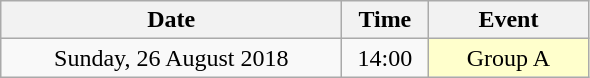<table class="wikitable" style="text-align:center;">
<tr>
<th width="220">Date</th>
<th width="50">Time</th>
<th width="100">Event</th>
</tr>
<tr>
<td>Sunday, 26 August 2018</td>
<td>14:00</td>
<td bgcolor="#ffffcc">Group A</td>
</tr>
</table>
